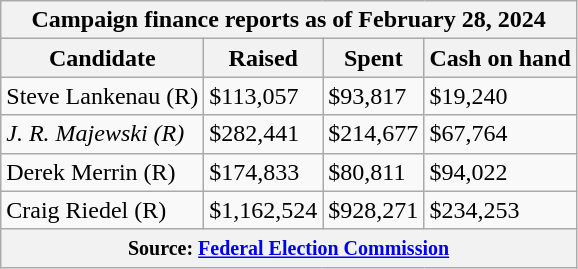<table class="wikitable sortable">
<tr>
<th colspan=4>Campaign finance reports as of February 28, 2024</th>
</tr>
<tr style="text-align:center;">
<th>Candidate</th>
<th>Raised</th>
<th>Spent</th>
<th>Cash on hand</th>
</tr>
<tr>
<td>Steve Lankenau (R)</td>
<td>$113,057</td>
<td>$93,817</td>
<td>$19,240</td>
</tr>
<tr>
<td><em>J. R. Majewski (R)</em></td>
<td>$282,441</td>
<td>$214,677</td>
<td>$67,764</td>
</tr>
<tr>
<td>Derek Merrin (R)</td>
<td>$174,833</td>
<td>$80,811</td>
<td>$94,022</td>
</tr>
<tr>
<td>Craig Riedel (R)</td>
<td>$1,162,524</td>
<td>$928,271</td>
<td>$234,253</td>
</tr>
<tr>
<th colspan="4"><small>Source: <a href='#'>Federal Election Commission</a></small></th>
</tr>
</table>
